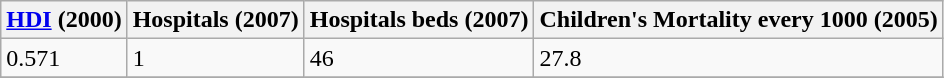<table class="wikitable" border="1">
<tr>
<th><a href='#'>HDI</a> (2000)</th>
<th>Hospitals (2007)</th>
<th>Hospitals beds (2007)</th>
<th>Children's Mortality every 1000 (2005)</th>
</tr>
<tr>
<td>0.571</td>
<td>1</td>
<td>46</td>
<td>27.8</td>
</tr>
<tr>
</tr>
</table>
